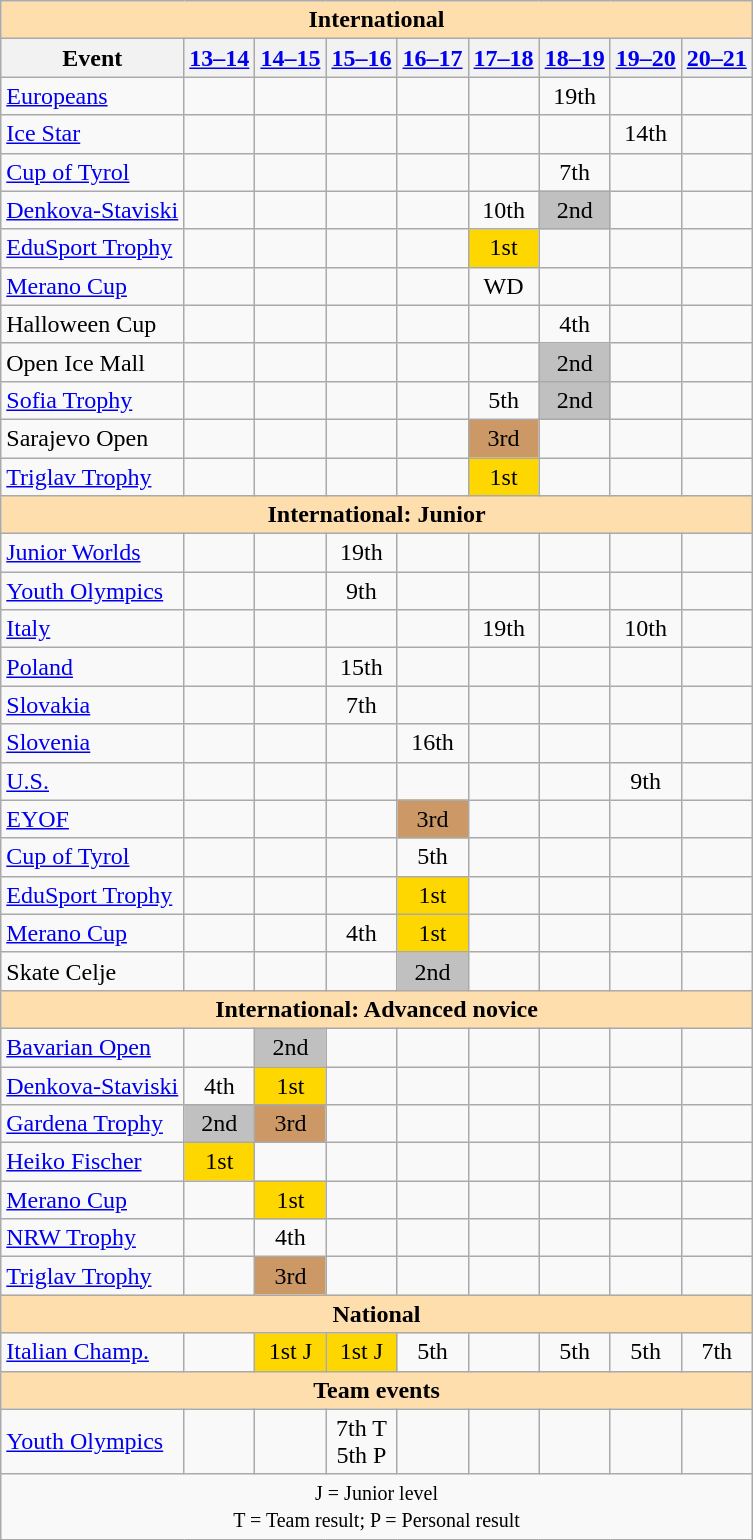<table class="wikitable" style="text-align:center">
<tr>
<th style="background-color: #ffdead; " colspan=9 align=center>International</th>
</tr>
<tr>
<th>Event</th>
<th><a href='#'>13–14</a></th>
<th><a href='#'>14–15</a></th>
<th><a href='#'>15–16</a></th>
<th><a href='#'>16–17</a></th>
<th><a href='#'>17–18</a></th>
<th><a href='#'>18–19</a></th>
<th><a href='#'>19–20</a></th>
<th><a href='#'>20–21</a></th>
</tr>
<tr>
<td align=left><a href='#'>Europeans</a></td>
<td></td>
<td></td>
<td></td>
<td></td>
<td></td>
<td>19th</td>
<td></td>
<td></td>
</tr>
<tr>
<td align=left> <a href='#'>Ice Star</a></td>
<td></td>
<td></td>
<td></td>
<td></td>
<td></td>
<td></td>
<td>14th</td>
<td></td>
</tr>
<tr>
<td align=left><a href='#'>Cup of Tyrol</a></td>
<td></td>
<td></td>
<td></td>
<td></td>
<td></td>
<td>7th</td>
<td></td>
<td></td>
</tr>
<tr>
<td align=left><a href='#'>Denkova-Staviski</a></td>
<td></td>
<td></td>
<td></td>
<td></td>
<td>10th</td>
<td bgcolor=silver>2nd</td>
<td></td>
<td></td>
</tr>
<tr>
<td align=left><a href='#'>EduSport Trophy</a></td>
<td></td>
<td></td>
<td></td>
<td></td>
<td bgcolor=gold>1st</td>
<td></td>
<td></td>
<td></td>
</tr>
<tr>
<td align=left><a href='#'>Merano Cup</a></td>
<td></td>
<td></td>
<td></td>
<td></td>
<td>WD</td>
<td></td>
<td></td>
<td></td>
</tr>
<tr>
<td align=left>Halloween Cup</td>
<td></td>
<td></td>
<td></td>
<td></td>
<td></td>
<td>4th</td>
<td></td>
<td></td>
</tr>
<tr>
<td align=left>Open Ice Mall</td>
<td></td>
<td></td>
<td></td>
<td></td>
<td></td>
<td bgcolor=silver>2nd</td>
<td></td>
<td></td>
</tr>
<tr>
<td align=left><a href='#'>Sofia Trophy</a></td>
<td></td>
<td></td>
<td></td>
<td></td>
<td>5th</td>
<td bgcolor=silver>2nd</td>
<td></td>
<td></td>
</tr>
<tr>
<td align=left>Sarajevo Open</td>
<td></td>
<td></td>
<td></td>
<td></td>
<td bgcolor=cc9966>3rd</td>
<td></td>
<td></td>
<td></td>
</tr>
<tr>
<td align=left><a href='#'>Triglav Trophy</a></td>
<td></td>
<td></td>
<td></td>
<td></td>
<td bgcolor=gold>1st</td>
<td></td>
<td></td>
<td></td>
</tr>
<tr>
<th style="background-color: #ffdead; " colspan=9 align=center>International: Junior</th>
</tr>
<tr>
<td align=left><a href='#'>Junior Worlds</a></td>
<td></td>
<td></td>
<td>19th</td>
<td></td>
<td></td>
<td></td>
<td></td>
<td></td>
</tr>
<tr>
<td align=left><a href='#'>Youth Olympics</a></td>
<td></td>
<td></td>
<td>9th</td>
<td></td>
<td></td>
<td></td>
<td></td>
<td></td>
</tr>
<tr>
<td align=left> <a href='#'>Italy</a></td>
<td></td>
<td></td>
<td></td>
<td></td>
<td>19th</td>
<td></td>
<td>10th</td>
<td></td>
</tr>
<tr>
<td align=left> <a href='#'>Poland</a></td>
<td></td>
<td></td>
<td>15th</td>
<td></td>
<td></td>
<td></td>
<td></td>
<td></td>
</tr>
<tr>
<td align=left> <a href='#'>Slovakia</a></td>
<td></td>
<td></td>
<td>7th</td>
<td></td>
<td></td>
<td></td>
<td></td>
<td></td>
</tr>
<tr>
<td align=left> <a href='#'>Slovenia</a></td>
<td></td>
<td></td>
<td></td>
<td>16th</td>
<td></td>
<td></td>
<td></td>
<td></td>
</tr>
<tr>
<td align=left> <a href='#'>U.S.</a></td>
<td></td>
<td></td>
<td></td>
<td></td>
<td></td>
<td></td>
<td>9th</td>
<td></td>
</tr>
<tr>
<td align=left><a href='#'>EYOF</a></td>
<td></td>
<td></td>
<td></td>
<td bgcolor=cc9966>3rd</td>
<td></td>
<td></td>
<td></td>
<td></td>
</tr>
<tr>
<td align=left><a href='#'>Cup of Tyrol</a></td>
<td></td>
<td></td>
<td></td>
<td>5th</td>
<td></td>
<td></td>
<td></td>
<td></td>
</tr>
<tr>
<td align=left><a href='#'>EduSport Trophy</a></td>
<td></td>
<td></td>
<td></td>
<td bgcolor=gold>1st</td>
<td></td>
<td></td>
<td></td>
<td></td>
</tr>
<tr>
<td align=left><a href='#'>Merano Cup</a></td>
<td></td>
<td></td>
<td>4th</td>
<td bgcolor=gold>1st</td>
<td></td>
<td></td>
<td></td>
<td></td>
</tr>
<tr>
<td align=left>Skate Celje</td>
<td></td>
<td></td>
<td></td>
<td bgcolor=silver>2nd</td>
<td></td>
<td></td>
<td></td>
<td></td>
</tr>
<tr>
<th style="background-color: #ffdead; " colspan=9 align=center>International: Advanced novice</th>
</tr>
<tr>
<td align=left><a href='#'>Bavarian Open</a></td>
<td></td>
<td bgcolor=silver>2nd</td>
<td></td>
<td></td>
<td></td>
<td></td>
<td></td>
<td></td>
</tr>
<tr>
<td align=left><a href='#'>Denkova-Staviski</a></td>
<td>4th</td>
<td bgcolor=gold>1st</td>
<td></td>
<td></td>
<td></td>
<td></td>
<td></td>
<td></td>
</tr>
<tr>
<td align=left><a href='#'>Gardena Trophy</a></td>
<td bgcolor=silver>2nd</td>
<td bgcolor=cc9966>3rd</td>
<td></td>
<td></td>
<td></td>
<td></td>
<td></td>
<td></td>
</tr>
<tr>
<td align=left><a href='#'>Heiko Fischer</a></td>
<td bgcolor=gold>1st</td>
<td></td>
<td></td>
<td></td>
<td></td>
<td></td>
<td></td>
<td></td>
</tr>
<tr>
<td align=left><a href='#'>Merano Cup</a></td>
<td></td>
<td bgcolor=gold>1st</td>
<td></td>
<td></td>
<td></td>
<td></td>
<td></td>
<td></td>
</tr>
<tr>
<td align=left><a href='#'>NRW Trophy</a></td>
<td></td>
<td>4th</td>
<td></td>
<td></td>
<td></td>
<td></td>
<td></td>
<td></td>
</tr>
<tr>
<td align=left><a href='#'>Triglav Trophy</a></td>
<td></td>
<td bgcolor=cc9966>3rd</td>
<td></td>
<td></td>
<td></td>
<td></td>
<td></td>
<td></td>
</tr>
<tr>
<th style="background-color: #ffdead; " colspan=9 align=center>National</th>
</tr>
<tr>
<td align=left><a href='#'>Italian Champ.</a></td>
<td></td>
<td bgcolor=gold>1st J</td>
<td bgcolor=gold>1st J</td>
<td>5th</td>
<td></td>
<td>5th</td>
<td>5th</td>
<td>7th</td>
</tr>
<tr>
<th style="background-color: #ffdead; " colspan=9 align=center>Team events</th>
</tr>
<tr>
<td align=left><a href='#'>Youth Olympics</a></td>
<td></td>
<td></td>
<td>7th T<br>5th P</td>
<td></td>
<td></td>
<td></td>
<td></td>
<td></td>
</tr>
<tr>
<td colspan=9 align=center><small> J = Junior level <br> T = Team result; P = Personal result </small></td>
</tr>
</table>
